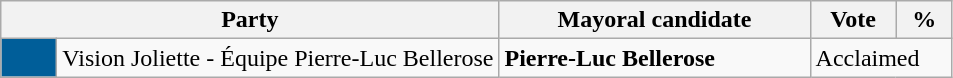<table class="wikitable">
<tr>
<th bgcolor="#DDDDFF" width="230px" colspan="2">Party</th>
<th bgcolor="#DDDDFF" width="200px">Mayoral candidate</th>
<th bgcolor="#DDDDFF" width="50px">Vote</th>
<th bgcolor="#DDDDFF" width="30px">%</th>
</tr>
<tr>
<td bgcolor=#005e99 width="30px"> </td>
<td>Vision Joliette - Équipe Pierre-Luc Bellerose</td>
<td><strong>Pierre-Luc Bellerose</strong></td>
<td colspan="2">Acclaimed</td>
</tr>
</table>
